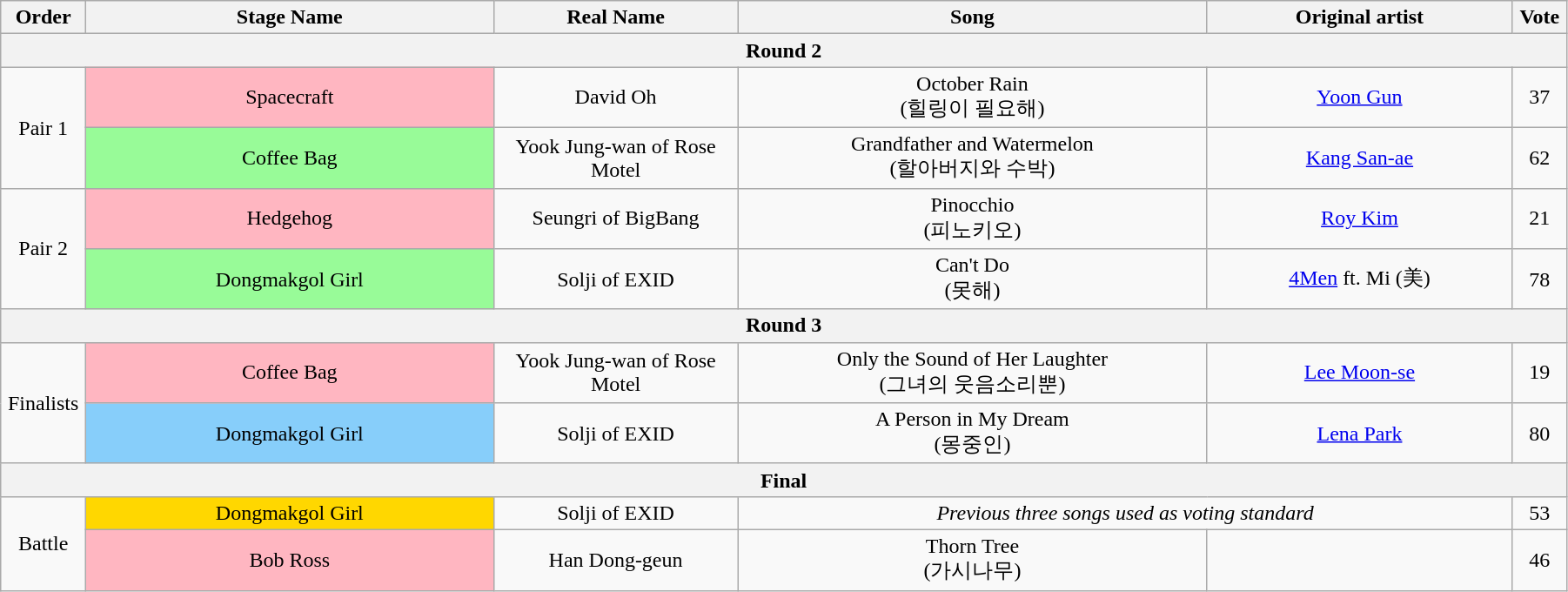<table class="wikitable" style="text-align:center; width:95%;">
<tr>
<th style="width:1%;">Order</th>
<th style="width:20%;">Stage Name</th>
<th style="width:12%;">Real Name</th>
<th style="width:23%;">Song</th>
<th style="width:15%;">Original artist</th>
<th style="width:1%;">Vote</th>
</tr>
<tr>
<th colspan=6>Round 2</th>
</tr>
<tr>
<td rowspan=2>Pair 1</td>
<td bgcolor="lightpink">Spacecraft</td>
<td>David Oh</td>
<td>October Rain<br>(힐링이 필요해)</td>
<td><a href='#'>Yoon Gun</a></td>
<td>37</td>
</tr>
<tr>
<td bgcolor="palegreen">Coffee Bag</td>
<td>Yook Jung-wan of Rose Motel</td>
<td>Grandfather and Watermelon<br>(할아버지와 수박)</td>
<td><a href='#'>Kang San-ae</a></td>
<td>62</td>
</tr>
<tr>
<td rowspan=2>Pair 2</td>
<td bgcolor="lightpink">Hedgehog</td>
<td>Seungri of BigBang</td>
<td>Pinocchio<br>(피노키오)<br></td>
<td><a href='#'>Roy Kim</a></td>
<td>21</td>
</tr>
<tr>
<td bgcolor="palegreen">Dongmakgol Girl</td>
<td>Solji of EXID</td>
<td>Can't Do<br>(못해)</td>
<td><a href='#'>4Men</a> ft. Mi (美)</td>
<td>78</td>
</tr>
<tr>
<th colspan=6>Round 3</th>
</tr>
<tr>
<td rowspan=2>Finalists</td>
<td bgcolor="lightpink">Coffee Bag</td>
<td>Yook Jung-wan of Rose Motel</td>
<td>Only the Sound of Her Laughter<br>(그녀의 웃음소리뿐)</td>
<td><a href='#'>Lee Moon-se</a></td>
<td>19</td>
</tr>
<tr>
<td bgcolor="lightskyblue">Dongmakgol Girl</td>
<td>Solji of EXID</td>
<td>A Person in My Dream<br>(몽중인)</td>
<td><a href='#'>Lena Park</a></td>
<td>80</td>
</tr>
<tr>
<th colspan=6>Final</th>
</tr>
<tr>
<td rowspan=2>Battle</td>
<td bgcolor="gold">Dongmakgol Girl</td>
<td>Solji of EXID</td>
<td colspan=2><em>Previous three songs used as voting standard</em></td>
<td>53</td>
</tr>
<tr>
<td bgcolor="lightpink">Bob Ross</td>
<td>Han Dong-geun</td>
<td>Thorn Tree<br>(가시나무)</td>
<td></td>
<td>46</td>
</tr>
</table>
